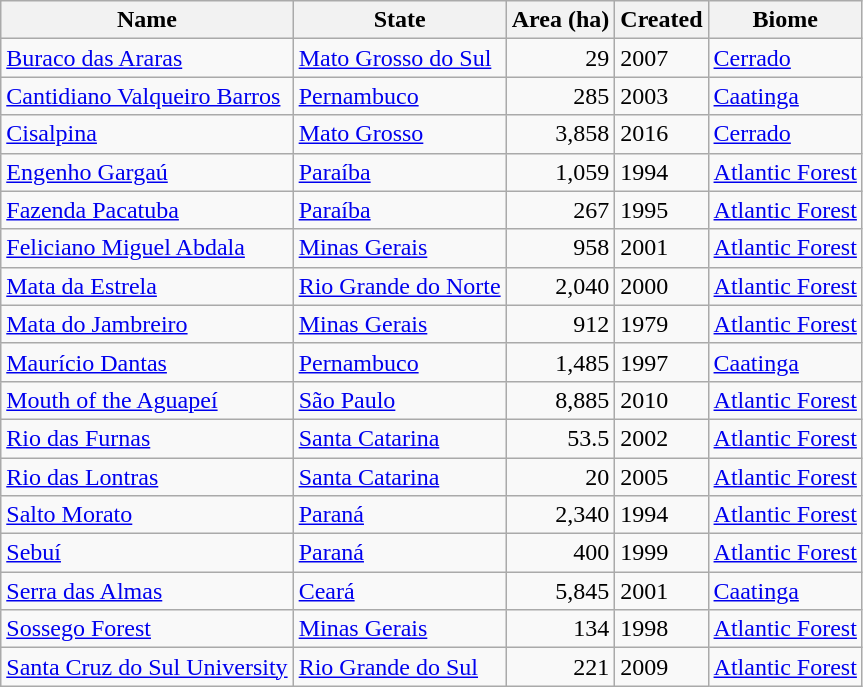<table class="wikitable sortable">
<tr>
<th>Name</th>
<th>State</th>
<th>Area (ha)</th>
<th>Created</th>
<th>Biome</th>
</tr>
<tr>
<td><a href='#'>Buraco das Araras</a></td>
<td><a href='#'>Mato Grosso do Sul</a></td>
<td style="text-align:right;">29</td>
<td>2007</td>
<td><a href='#'>Cerrado</a></td>
</tr>
<tr>
<td><a href='#'>Cantidiano Valqueiro Barros</a></td>
<td><a href='#'>Pernambuco</a></td>
<td style="text-align:right;">285</td>
<td>2003</td>
<td><a href='#'>Caatinga</a></td>
</tr>
<tr>
<td><a href='#'>Cisalpina</a></td>
<td><a href='#'>Mato Grosso</a></td>
<td style="text-align:right;">3,858</td>
<td>2016</td>
<td><a href='#'>Cerrado</a></td>
</tr>
<tr>
<td><a href='#'>Engenho Gargaú</a></td>
<td><a href='#'>Paraíba</a></td>
<td style="text-align:right;">1,059</td>
<td>1994</td>
<td><a href='#'>Atlantic Forest</a></td>
</tr>
<tr>
<td><a href='#'>Fazenda Pacatuba</a></td>
<td><a href='#'>Paraíba</a></td>
<td style="text-align:right;">267</td>
<td>1995</td>
<td><a href='#'>Atlantic Forest</a></td>
</tr>
<tr>
<td><a href='#'>Feliciano Miguel Abdala</a></td>
<td><a href='#'>Minas Gerais</a></td>
<td style="text-align:right;">958</td>
<td>2001</td>
<td><a href='#'>Atlantic Forest</a></td>
</tr>
<tr>
<td><a href='#'>Mata da Estrela</a></td>
<td><a href='#'>Rio Grande do Norte</a></td>
<td style="text-align:right;">2,040</td>
<td>2000</td>
<td><a href='#'>Atlantic Forest</a></td>
</tr>
<tr>
<td><a href='#'>Mata do Jambreiro</a></td>
<td><a href='#'>Minas Gerais</a></td>
<td style="text-align:right;">912</td>
<td>1979</td>
<td><a href='#'>Atlantic Forest</a></td>
</tr>
<tr>
<td><a href='#'>Maurício Dantas</a></td>
<td><a href='#'>Pernambuco</a></td>
<td style="text-align:right;">1,485</td>
<td>1997</td>
<td><a href='#'>Caatinga</a></td>
</tr>
<tr>
<td><a href='#'>Mouth of the Aguapeí</a></td>
<td><a href='#'>São Paulo</a></td>
<td style="text-align:right;">8,885</td>
<td>2010</td>
<td><a href='#'>Atlantic Forest</a></td>
</tr>
<tr>
<td><a href='#'>Rio das Furnas</a></td>
<td><a href='#'>Santa Catarina</a></td>
<td style="text-align:right;">53.5</td>
<td>2002</td>
<td><a href='#'>Atlantic Forest</a></td>
</tr>
<tr>
<td><a href='#'>Rio das Lontras</a></td>
<td><a href='#'>Santa Catarina</a></td>
<td style="text-align:right;">20</td>
<td>2005</td>
<td><a href='#'>Atlantic Forest</a></td>
</tr>
<tr>
<td><a href='#'>Salto Morato</a></td>
<td><a href='#'>Paraná</a></td>
<td style="text-align:right;">2,340</td>
<td>1994</td>
<td><a href='#'>Atlantic Forest</a></td>
</tr>
<tr>
<td><a href='#'>Sebuí</a></td>
<td><a href='#'>Paraná</a></td>
<td style="text-align:right;">400</td>
<td>1999</td>
<td><a href='#'>Atlantic Forest</a></td>
</tr>
<tr>
<td><a href='#'>Serra das Almas</a></td>
<td><a href='#'>Ceará</a></td>
<td style="text-align:right;">5,845</td>
<td>2001</td>
<td><a href='#'>Caatinga</a></td>
</tr>
<tr>
<td><a href='#'>Sossego Forest</a></td>
<td><a href='#'>Minas Gerais</a></td>
<td style="text-align:right;">134</td>
<td>1998</td>
<td><a href='#'>Atlantic Forest</a></td>
</tr>
<tr>
<td><a href='#'>Santa Cruz do Sul University</a></td>
<td><a href='#'>Rio Grande do Sul</a></td>
<td style="text-align:right;">221</td>
<td>2009</td>
<td><a href='#'>Atlantic Forest</a></td>
</tr>
</table>
